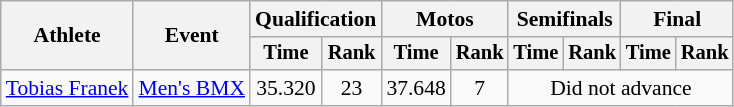<table class=wikitable style="font-size:90%">
<tr>
<th rowspan="2">Athlete</th>
<th rowspan="2">Event</th>
<th colspan="2">Qualification</th>
<th colspan="2">Motos</th>
<th colspan="2">Semifinals</th>
<th colspan="2">Final</th>
</tr>
<tr style="font-size:95%">
<th>Time</th>
<th>Rank</th>
<th>Time</th>
<th>Rank</th>
<th>Time</th>
<th>Rank</th>
<th>Time</th>
<th>Rank</th>
</tr>
<tr align=center>
<td align=left><a href='#'>Tobias Franek</a></td>
<td align=left><a href='#'>Men's BMX</a></td>
<td>35.320</td>
<td>23</td>
<td>37.648</td>
<td>7</td>
<td colspan=4>Did not advance</td>
</tr>
</table>
